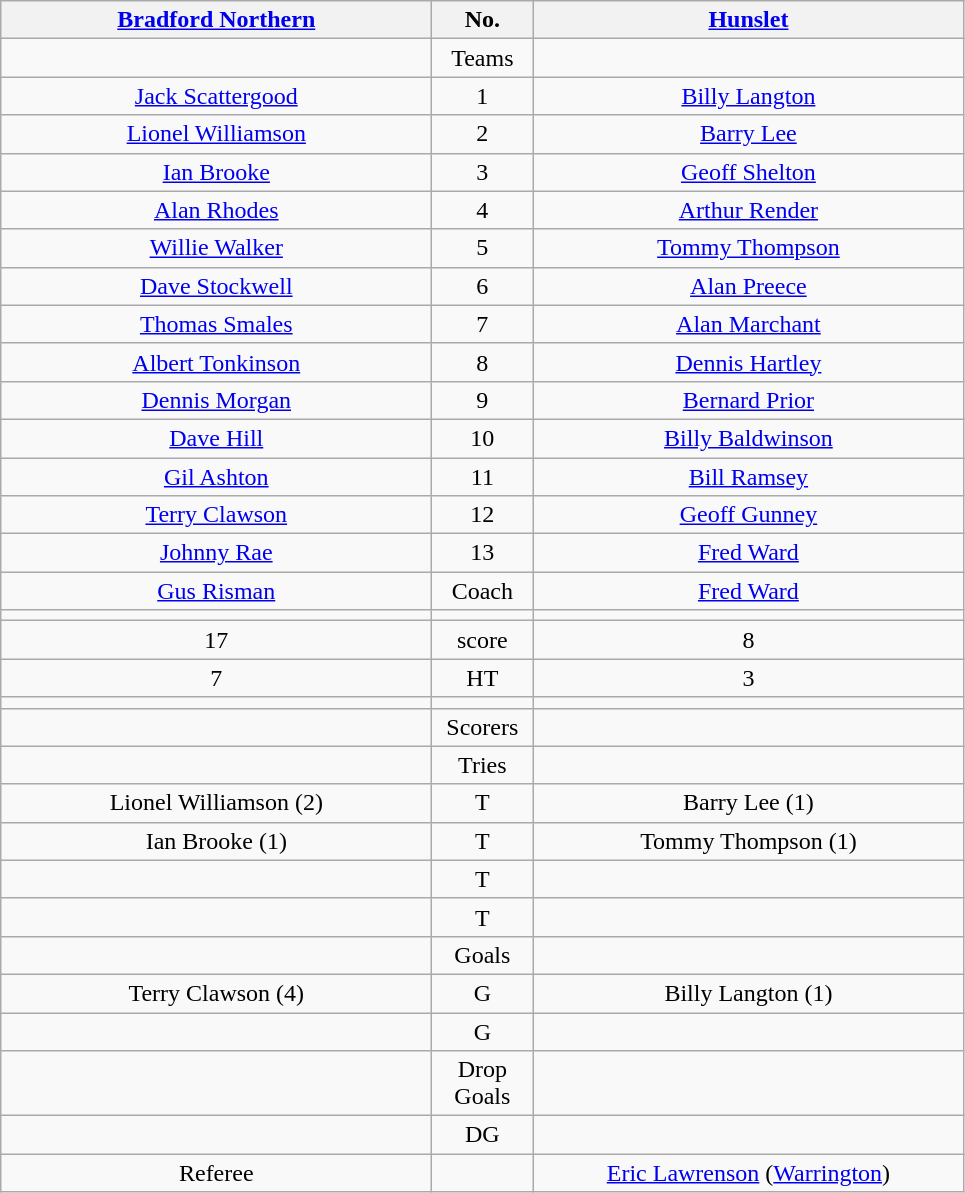<table class="wikitable" style="text-align:center;">
<tr>
<th width=280 abbr=winner><a href='#'>Bradford Northern</a></th>
<th width=60 abbr="Number">No.</th>
<th width=280 abbr=runner-up><a href='#'>Hunslet</a></th>
</tr>
<tr>
<td></td>
<td>Teams</td>
<td></td>
</tr>
<tr>
<td><a href='#'>Jack Scattergood</a></td>
<td>1</td>
<td><a href='#'>Billy Langton</a></td>
</tr>
<tr>
<td><a href='#'>Lionel Williamson</a></td>
<td>2</td>
<td><a href='#'>Barry Lee</a></td>
</tr>
<tr>
<td><a href='#'>Ian Brooke</a></td>
<td>3</td>
<td><a href='#'>Geoff Shelton</a></td>
</tr>
<tr>
<td><a href='#'>Alan Rhodes</a></td>
<td>4</td>
<td><a href='#'>Arthur Render</a></td>
</tr>
<tr>
<td><a href='#'>Willie Walker</a></td>
<td>5</td>
<td><a href='#'>Tommy Thompson</a></td>
</tr>
<tr>
<td><a href='#'>Dave Stockwell</a></td>
<td>6</td>
<td><a href='#'>Alan Preece</a></td>
</tr>
<tr>
<td><a href='#'>Thomas Smales</a></td>
<td>7</td>
<td><a href='#'>Alan Marchant</a></td>
</tr>
<tr>
<td><a href='#'>Albert Tonkinson</a></td>
<td>8</td>
<td><a href='#'>Dennis Hartley</a></td>
</tr>
<tr>
<td><a href='#'>Dennis Morgan</a></td>
<td>9</td>
<td><a href='#'>Bernard Prior</a></td>
</tr>
<tr>
<td><a href='#'>Dave Hill</a></td>
<td>10</td>
<td><a href='#'>Billy Baldwinson</a></td>
</tr>
<tr>
<td><a href='#'>Gil Ashton</a></td>
<td>11</td>
<td><a href='#'>Bill Ramsey</a></td>
</tr>
<tr>
<td><a href='#'>Terry Clawson</a></td>
<td>12</td>
<td><a href='#'>Geoff Gunney</a></td>
</tr>
<tr>
<td><a href='#'>Johnny Rae</a></td>
<td>13</td>
<td><a href='#'>Fred Ward</a></td>
</tr>
<tr>
<td><a href='#'>Gus Risman</a></td>
<td>Coach</td>
<td><a href='#'>Fred Ward</a></td>
</tr>
<tr>
<td></td>
<td></td>
<td></td>
</tr>
<tr>
<td>17</td>
<td>score</td>
<td>8</td>
</tr>
<tr>
<td>7</td>
<td>HT</td>
<td>3</td>
</tr>
<tr>
<td></td>
<td></td>
<td></td>
</tr>
<tr>
<td></td>
<td>Scorers</td>
<td></td>
</tr>
<tr>
<td></td>
<td>Tries</td>
<td></td>
</tr>
<tr>
<td>Lionel Williamson (2)</td>
<td>T</td>
<td>Barry Lee (1)</td>
</tr>
<tr>
<td>Ian Brooke (1)</td>
<td>T</td>
<td>Tommy Thompson (1)</td>
</tr>
<tr>
<td></td>
<td>T</td>
<td></td>
</tr>
<tr>
<td></td>
<td>T</td>
<td></td>
</tr>
<tr>
<td></td>
<td>Goals</td>
<td></td>
</tr>
<tr>
<td>Terry Clawson (4)</td>
<td>G</td>
<td>Billy Langton (1)</td>
</tr>
<tr>
<td></td>
<td>G</td>
<td></td>
</tr>
<tr>
<td></td>
<td>Drop Goals</td>
<td></td>
</tr>
<tr>
<td></td>
<td>DG</td>
<td></td>
</tr>
<tr>
<td>Referee</td>
<td></td>
<td><a href='#'>Eric Lawrenson</a> (<a href='#'>Warrington</a>)</td>
</tr>
</table>
